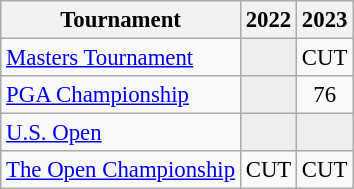<table class="wikitable" style="font-size:95%;text-align:center;">
<tr>
<th>Tournament</th>
<th>2022</th>
<th>2023</th>
</tr>
<tr>
<td align=left><a href='#'>Masters Tournament</a></td>
<td style="background:#eeeeee;"></td>
<td>CUT</td>
</tr>
<tr>
<td align=left><a href='#'>PGA Championship</a></td>
<td style="background:#eeeeee;"></td>
<td>76</td>
</tr>
<tr>
<td align=left><a href='#'>U.S. Open</a></td>
<td style="background:#eeeeee;"></td>
<td style="background:#eeeeee;"></td>
</tr>
<tr>
<td align=left><a href='#'>The Open Championship</a></td>
<td>CUT</td>
<td>CUT</td>
</tr>
</table>
